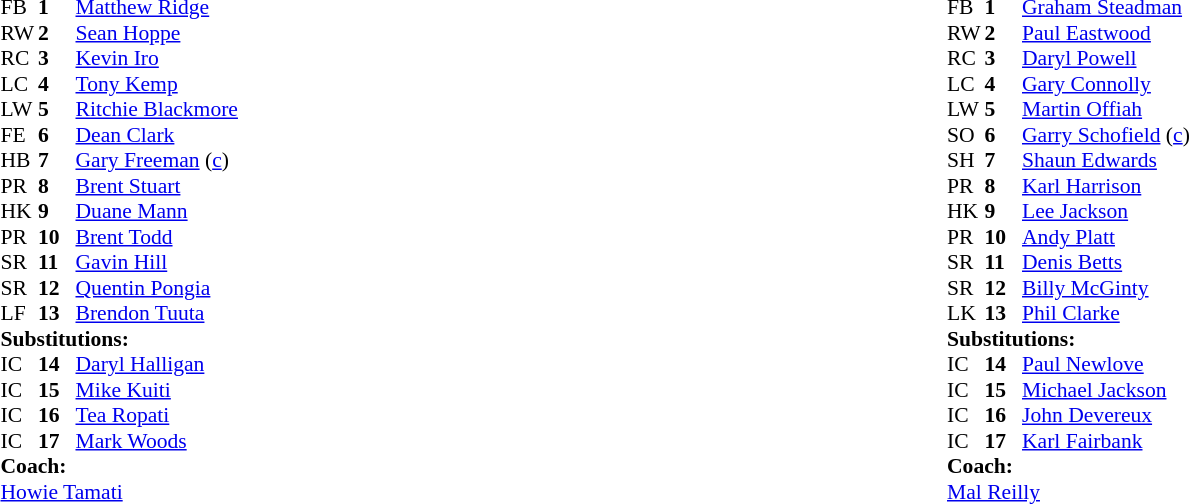<table width="100%">
<tr>
<td valign="top" width="50%"><br><table style="font-size: 90%" cellspacing="0" cellpadding="0">
<tr>
<th width="25"></th>
<th width="25"></th>
</tr>
<tr>
<td>FB</td>
<td><strong>1</strong></td>
<td><a href='#'>Matthew Ridge</a></td>
</tr>
<tr>
<td>RW</td>
<td><strong>2</strong></td>
<td><a href='#'>Sean Hoppe</a></td>
</tr>
<tr>
<td>RC</td>
<td><strong>3</strong></td>
<td><a href='#'>Kevin Iro</a></td>
</tr>
<tr>
<td>LC</td>
<td><strong>4</strong></td>
<td><a href='#'>Tony Kemp</a></td>
</tr>
<tr>
<td>LW</td>
<td><strong>5</strong></td>
<td><a href='#'>Ritchie Blackmore</a></td>
</tr>
<tr>
<td>FE</td>
<td><strong>6</strong></td>
<td><a href='#'>Dean Clark</a></td>
</tr>
<tr>
<td>HB</td>
<td><strong>7</strong></td>
<td><a href='#'>Gary Freeman</a> (<a href='#'>c</a>)</td>
</tr>
<tr>
<td>PR</td>
<td><strong>8</strong></td>
<td><a href='#'>Brent Stuart</a></td>
</tr>
<tr>
<td>HK</td>
<td><strong>9</strong></td>
<td><a href='#'>Duane Mann</a></td>
</tr>
<tr>
<td>PR</td>
<td><strong>10</strong></td>
<td><a href='#'>Brent Todd</a></td>
</tr>
<tr>
<td>SR</td>
<td><strong>11</strong></td>
<td><a href='#'>Gavin Hill</a></td>
</tr>
<tr>
<td>SR</td>
<td><strong>12</strong></td>
<td><a href='#'>Quentin Pongia</a></td>
</tr>
<tr>
<td>LF</td>
<td><strong>13</strong></td>
<td><a href='#'>Brendon Tuuta</a></td>
</tr>
<tr>
<td colspan=3><strong>Substitutions:</strong></td>
</tr>
<tr>
<td>IC</td>
<td><strong>14</strong></td>
<td><a href='#'>Daryl Halligan</a></td>
</tr>
<tr>
<td>IC</td>
<td><strong>15</strong></td>
<td><a href='#'>Mike Kuiti</a></td>
</tr>
<tr>
<td>IC</td>
<td><strong>16</strong></td>
<td><a href='#'>Tea Ropati</a></td>
</tr>
<tr>
<td>IC</td>
<td><strong>17</strong></td>
<td><a href='#'>Mark Woods</a></td>
</tr>
<tr>
<td colspan=3><strong>Coach:</strong></td>
</tr>
<tr>
<td colspan="4"> <a href='#'>Howie Tamati</a></td>
</tr>
</table>
</td>
<td valign="top" width="50%"><br><table style="font-size: 90%" cellspacing="0" cellpadding="0">
<tr>
<th width="25"></th>
<th width="25"></th>
</tr>
<tr>
<td>FB</td>
<td><strong>1</strong></td>
<td><a href='#'>Graham Steadman</a></td>
</tr>
<tr>
<td>RW</td>
<td><strong>2</strong></td>
<td><a href='#'>Paul Eastwood</a></td>
</tr>
<tr>
<td>RC</td>
<td><strong>3</strong></td>
<td><a href='#'>Daryl Powell</a></td>
</tr>
<tr>
<td>LC</td>
<td><strong>4</strong></td>
<td><a href='#'>Gary Connolly</a></td>
</tr>
<tr>
<td>LW</td>
<td><strong>5</strong></td>
<td><a href='#'>Martin Offiah</a></td>
</tr>
<tr>
<td>SO</td>
<td><strong>6</strong></td>
<td><a href='#'>Garry Schofield</a> (<a href='#'>c</a>)</td>
</tr>
<tr>
<td>SH</td>
<td><strong>7</strong></td>
<td><a href='#'>Shaun Edwards</a></td>
</tr>
<tr>
<td>PR</td>
<td><strong>8</strong></td>
<td><a href='#'>Karl Harrison</a></td>
</tr>
<tr>
<td>HK</td>
<td><strong>9</strong></td>
<td><a href='#'>Lee Jackson</a></td>
</tr>
<tr>
<td>PR</td>
<td><strong>10</strong></td>
<td><a href='#'>Andy Platt</a></td>
</tr>
<tr>
<td>SR</td>
<td><strong>11</strong></td>
<td><a href='#'>Denis Betts</a></td>
</tr>
<tr>
<td>SR</td>
<td><strong>12</strong></td>
<td><a href='#'>Billy McGinty</a></td>
</tr>
<tr>
<td>LK</td>
<td><strong>13</strong></td>
<td><a href='#'>Phil Clarke</a></td>
</tr>
<tr>
<td colspan=3><strong>Substitutions:</strong></td>
</tr>
<tr>
<td>IC</td>
<td><strong>14</strong></td>
<td><a href='#'>Paul Newlove</a></td>
</tr>
<tr>
<td>IC</td>
<td><strong>15</strong></td>
<td><a href='#'>Michael Jackson</a></td>
</tr>
<tr>
<td>IC</td>
<td><strong>16</strong></td>
<td><a href='#'>John Devereux</a></td>
</tr>
<tr>
<td>IC</td>
<td><strong>17</strong></td>
<td><a href='#'>Karl Fairbank</a></td>
</tr>
<tr>
<td colspan=3><strong>Coach:</strong></td>
</tr>
<tr>
<td colspan="4"> <a href='#'>Mal Reilly</a></td>
</tr>
</table>
</td>
</tr>
</table>
